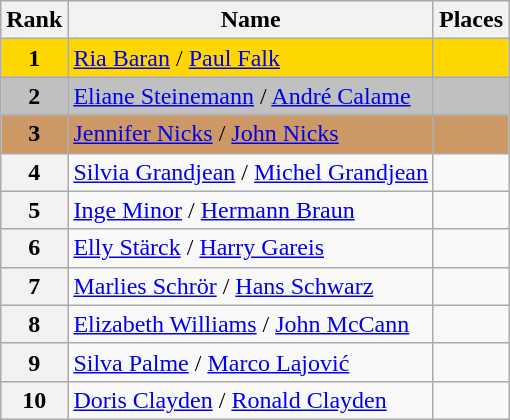<table class="wikitable">
<tr>
<th>Rank</th>
<th>Name</th>
<th>Places</th>
</tr>
<tr bgcolor="gold">
<td align="center"><strong>1</strong></td>
<td> <a href='#'>Ria Baran</a> / <a href='#'>Paul Falk</a></td>
<td></td>
</tr>
<tr bgcolor="silver">
<td align="center"><strong>2</strong></td>
<td> <a href='#'>Eliane Steinemann</a> / <a href='#'>André Calame</a></td>
<td></td>
</tr>
<tr bgcolor="cc9966">
<td align="center"><strong>3</strong></td>
<td> <a href='#'>Jennifer Nicks</a> / <a href='#'>John Nicks</a></td>
<td></td>
</tr>
<tr>
<th>4</th>
<td> <a href='#'>Silvia Grandjean</a> / <a href='#'>Michel Grandjean</a></td>
<td></td>
</tr>
<tr>
<th>5</th>
<td> <a href='#'>Inge Minor</a> / <a href='#'>Hermann Braun</a></td>
<td></td>
</tr>
<tr>
<th>6</th>
<td> <a href='#'>Elly Stärck</a> / <a href='#'>Harry Gareis</a></td>
<td></td>
</tr>
<tr>
<th>7</th>
<td> <a href='#'>Marlies Schrör</a> / <a href='#'>Hans Schwarz</a></td>
<td></td>
</tr>
<tr>
<th>8</th>
<td> <a href='#'>Elizabeth Williams</a> / <a href='#'>John McCann</a></td>
<td></td>
</tr>
<tr>
<th>9</th>
<td> <a href='#'>Silva Palme</a> / <a href='#'>Marco Lajović</a></td>
<td></td>
</tr>
<tr>
<th>10</th>
<td> <a href='#'>Doris Clayden</a> / <a href='#'>Ronald Clayden</a></td>
<td></td>
</tr>
</table>
